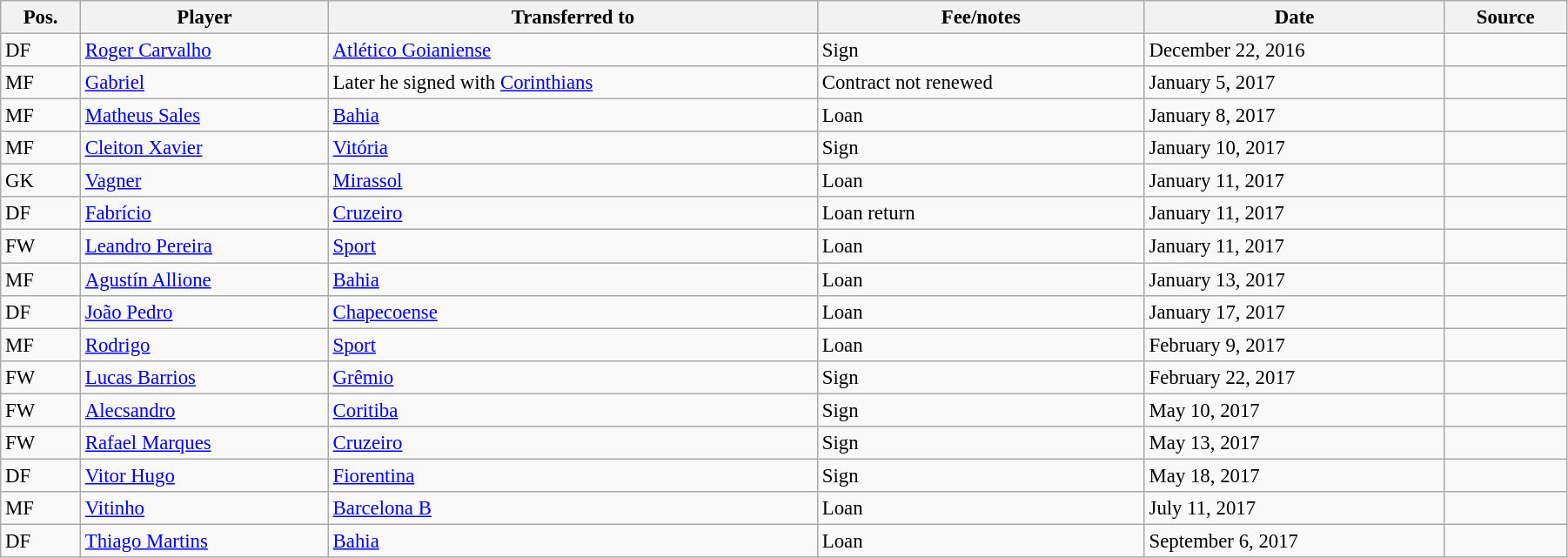<table class="wikitable sortable" style="width:95%; text-align:center; font-size:95%; text-align:left;">
<tr>
<th>Pos.</th>
<th>Player</th>
<th>Transferred to</th>
<th>Fee/notes</th>
<th>Date</th>
<th>Source</th>
</tr>
<tr>
<td>DF</td>
<td> <a href='#'>Roger Carvalho</a></td>
<td> <a href='#'>Atlético Goianiense</a></td>
<td>Sign</td>
<td>December 22, 2016</td>
<td align=center></td>
</tr>
<tr>
<td>MF</td>
<td> <a href='#'>Gabriel</a></td>
<td>Later he signed with  <a href='#'>Corinthians</a></td>
<td>Contract not renewed</td>
<td>January 5, 2017</td>
<td align=center></td>
</tr>
<tr>
<td>MF</td>
<td> <a href='#'>Matheus Sales</a></td>
<td> <a href='#'>Bahia</a></td>
<td>Loan</td>
<td>January 8, 2017</td>
<td align=center></td>
</tr>
<tr>
<td>MF</td>
<td> <a href='#'>Cleiton Xavier</a></td>
<td> <a href='#'>Vitória</a></td>
<td>Sign</td>
<td>January 10, 2017</td>
<td align=center></td>
</tr>
<tr>
<td>GK</td>
<td> <a href='#'>Vagner</a></td>
<td> <a href='#'>Mirassol</a></td>
<td>Loan</td>
<td>January 11, 2017</td>
<td align=center></td>
</tr>
<tr>
<td>DF</td>
<td> <a href='#'>Fabrício</a></td>
<td> <a href='#'>Cruzeiro</a></td>
<td>Loan return</td>
<td>January 11, 2017</td>
<td align=center></td>
</tr>
<tr>
<td>FW</td>
<td> <a href='#'>Leandro Pereira</a></td>
<td> <a href='#'>Sport</a></td>
<td>Loan</td>
<td>January 11, 2017</td>
<td align=center></td>
</tr>
<tr>
<td>MF</td>
<td> <a href='#'>Agustín Allione</a></td>
<td> <a href='#'>Bahia</a></td>
<td>Loan</td>
<td>January 13, 2017</td>
<td align=center></td>
</tr>
<tr>
<td>DF</td>
<td> <a href='#'>João Pedro</a></td>
<td> <a href='#'>Chapecoense</a></td>
<td>Loan</td>
<td>January 17, 2017</td>
<td align=center></td>
</tr>
<tr>
<td>MF</td>
<td> <a href='#'>Rodrigo</a></td>
<td> <a href='#'>Sport</a></td>
<td>Loan</td>
<td>February 9, 2017</td>
<td align=center></td>
</tr>
<tr>
<td>FW</td>
<td> <a href='#'>Lucas Barrios</a></td>
<td> <a href='#'>Grêmio</a></td>
<td>Sign</td>
<td>February 22, 2017</td>
<td align=center></td>
</tr>
<tr>
<td>FW</td>
<td> <a href='#'>Alecsandro</a></td>
<td> <a href='#'>Coritiba</a></td>
<td>Sign</td>
<td>May 10, 2017</td>
<td align=center></td>
</tr>
<tr>
<td>FW</td>
<td> <a href='#'>Rafael Marques</a></td>
<td> <a href='#'>Cruzeiro</a></td>
<td>Sign</td>
<td>May 13, 2017</td>
<td align=center></td>
</tr>
<tr>
<td>DF</td>
<td> <a href='#'>Vitor Hugo</a></td>
<td> <a href='#'>Fiorentina</a></td>
<td>Sign</td>
<td>May 18, 2017</td>
<td align=center></td>
</tr>
<tr>
<td>MF</td>
<td> <a href='#'>Vitinho</a></td>
<td> <a href='#'>Barcelona B</a></td>
<td>Loan</td>
<td>July 11, 2017</td>
<td align=center></td>
</tr>
<tr>
<td>DF</td>
<td> <a href='#'>Thiago Martins</a></td>
<td> <a href='#'>Bahia</a></td>
<td>Loan</td>
<td>September 6, 2017</td>
<td align=center></td>
</tr>
</table>
